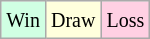<table class="wikitable">
<tr>
<td style="background:#d0ffe3;"><small>Win</small></td>
<td style="background:#ffd;"><small>Draw</small></td>
<td style="background:#ffd0e3;"><small>Loss</small></td>
</tr>
</table>
